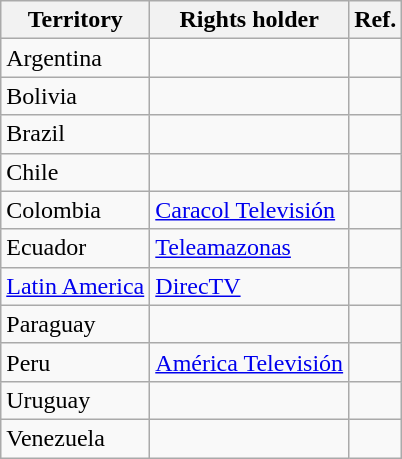<table class="wikitable">
<tr>
<th>Territory</th>
<th>Rights holder</th>
<th>Ref.</th>
</tr>
<tr>
<td>Argentina</td>
<td></td>
<td></td>
</tr>
<tr>
<td>Bolivia</td>
<td></td>
<td></td>
</tr>
<tr>
<td>Brazil</td>
<td></td>
<td></td>
</tr>
<tr>
<td>Chile</td>
<td></td>
<td></td>
</tr>
<tr>
<td>Colombia</td>
<td><a href='#'>Caracol Televisión</a></td>
<td></td>
</tr>
<tr>
<td>Ecuador</td>
<td><a href='#'>Teleamazonas</a></td>
<td></td>
</tr>
<tr>
<td><a href='#'>Latin America</a></td>
<td><a href='#'>DirecTV</a></td>
<td></td>
</tr>
<tr>
<td>Paraguay</td>
<td></td>
<td></td>
</tr>
<tr>
<td>Peru</td>
<td><a href='#'>América Televisión</a></td>
<td></td>
</tr>
<tr>
<td>Uruguay</td>
<td></td>
<td></td>
</tr>
<tr>
<td>Venezuela</td>
<td></td>
<td></td>
</tr>
</table>
